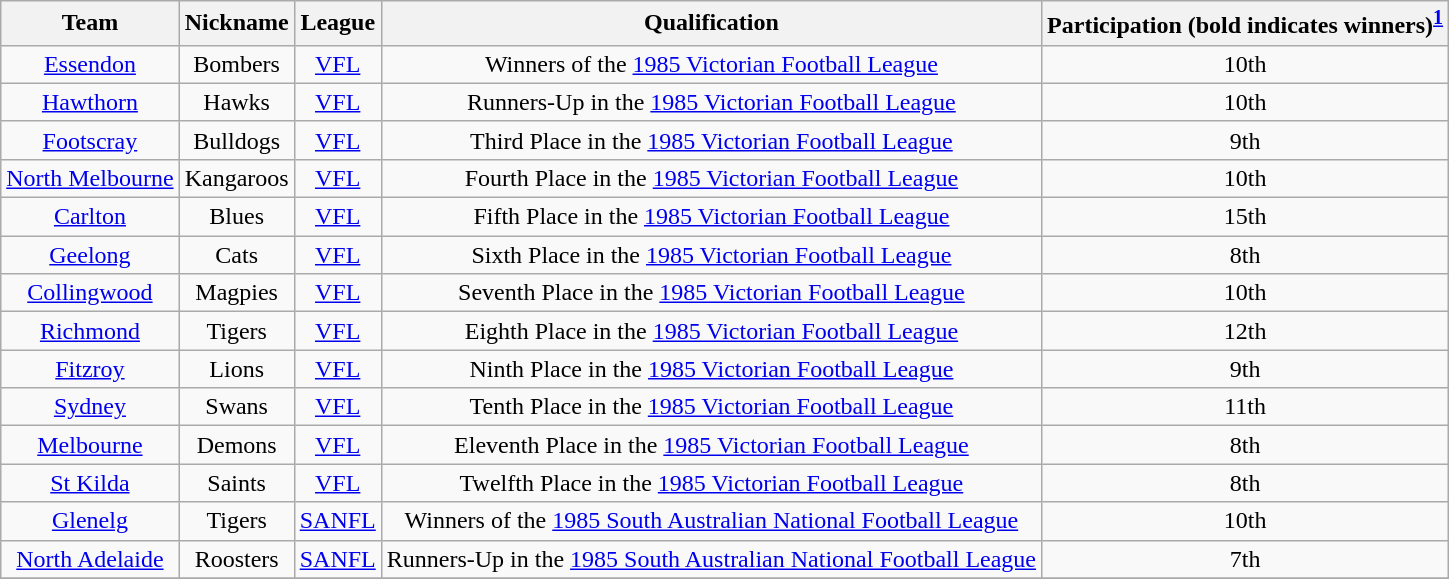<table class="wikitable" style="text-align:center">
<tr>
<th>Team</th>
<th>Nickname</th>
<th>League</th>
<th>Qualification</th>
<th>Participation (bold indicates winners)<sup><strong><a href='#'>1</a></strong></sup></th>
</tr>
<tr>
<td><a href='#'>Essendon</a></td>
<td>Bombers</td>
<td><a href='#'>VFL</a></td>
<td>Winners of the <a href='#'>1985 Victorian Football League</a></td>
<td>10th </td>
</tr>
<tr>
<td><a href='#'>Hawthorn</a></td>
<td>Hawks</td>
<td><a href='#'>VFL</a></td>
<td>Runners-Up in the <a href='#'>1985 Victorian Football League</a></td>
<td>10th </td>
</tr>
<tr>
<td><a href='#'>Footscray</a></td>
<td>Bulldogs</td>
<td><a href='#'>VFL</a></td>
<td>Third Place in the <a href='#'>1985 Victorian Football League</a></td>
<td>9th </td>
</tr>
<tr>
<td><a href='#'>North Melbourne</a></td>
<td>Kangaroos</td>
<td><a href='#'>VFL</a></td>
<td>Fourth Place in the <a href='#'>1985 Victorian Football League</a></td>
<td>10th </td>
</tr>
<tr>
<td><a href='#'>Carlton</a></td>
<td>Blues</td>
<td><a href='#'>VFL</a></td>
<td>Fifth Place in the <a href='#'>1985 Victorian Football League</a></td>
<td>15th </td>
</tr>
<tr>
<td><a href='#'>Geelong</a></td>
<td>Cats</td>
<td><a href='#'>VFL</a></td>
<td>Sixth Place in the <a href='#'>1985 Victorian Football League</a></td>
<td>8th </td>
</tr>
<tr>
<td><a href='#'>Collingwood</a></td>
<td>Magpies</td>
<td><a href='#'>VFL</a></td>
<td>Seventh Place in the <a href='#'>1985 Victorian Football League</a></td>
<td>10th </td>
</tr>
<tr>
<td><a href='#'>Richmond</a></td>
<td>Tigers</td>
<td><a href='#'>VFL</a></td>
<td>Eighth Place in the <a href='#'>1985 Victorian Football League</a></td>
<td>12th </td>
</tr>
<tr>
<td><a href='#'>Fitzroy</a></td>
<td>Lions</td>
<td><a href='#'>VFL</a></td>
<td>Ninth Place in the <a href='#'>1985 Victorian Football League</a></td>
<td>9th </td>
</tr>
<tr>
<td><a href='#'>Sydney</a></td>
<td>Swans</td>
<td><a href='#'>VFL</a></td>
<td>Tenth Place in the <a href='#'>1985 Victorian Football League</a></td>
<td>11th </td>
</tr>
<tr>
<td><a href='#'>Melbourne</a></td>
<td>Demons</td>
<td><a href='#'>VFL</a></td>
<td>Eleventh Place in the <a href='#'>1985 Victorian Football League</a></td>
<td>8th </td>
</tr>
<tr>
<td><a href='#'>St Kilda</a></td>
<td>Saints</td>
<td><a href='#'>VFL</a></td>
<td>Twelfth Place in the <a href='#'>1985 Victorian Football League</a></td>
<td>8th </td>
</tr>
<tr>
<td><a href='#'>Glenelg</a></td>
<td>Tigers</td>
<td><a href='#'>SANFL</a></td>
<td>Winners of the <a href='#'>1985 South Australian National Football League</a></td>
<td>10th </td>
</tr>
<tr>
<td><a href='#'>North Adelaide</a></td>
<td>Roosters</td>
<td><a href='#'>SANFL</a></td>
<td>Runners-Up in the <a href='#'>1985 South Australian National Football League</a></td>
<td>7th </td>
</tr>
<tr>
</tr>
</table>
